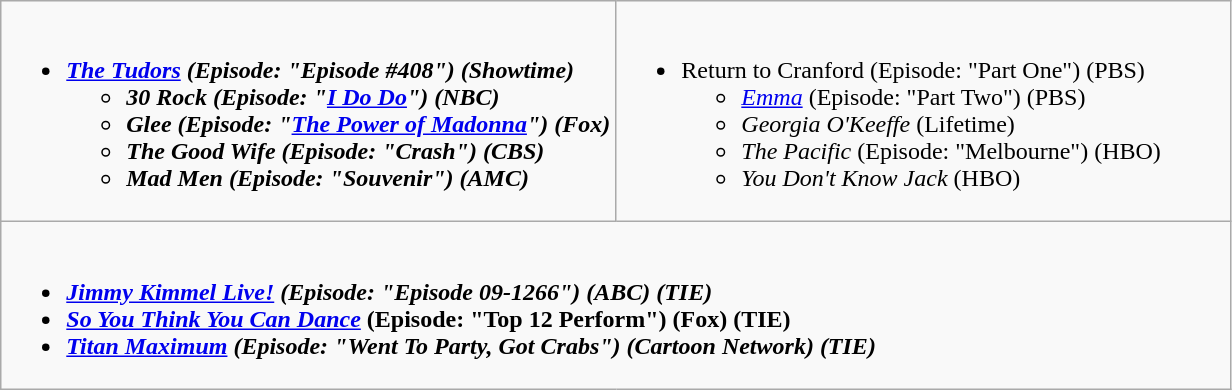<table class="wikitable">
<tr>
<td style="vertical-align:top;" width="50%"><br><ul><li><strong><em><a href='#'>The Tudors</a><em> (Episode: "Episode #408") (Showtime)<strong><ul><li></em>30 Rock<em> (Episode: "<a href='#'>I Do Do</a>") (NBC)</li><li></em>Glee<em> (Episode: "<a href='#'>The Power of Madonna</a>") (Fox)</li><li></em>The Good Wife<em> (Episode: "Crash") (CBS)</li><li></em>Mad Men<em> (Episode: "Souvenir") (AMC)</li></ul></li></ul></td>
<td style="vertical-align:top;" width="50%"><br><ul><li></em></strong>Return to Cranford</em> (Episode: "Part One") (PBS)</strong><ul><li><em><a href='#'>Emma</a></em> (Episode: "Part Two") (PBS)</li><li><em>Georgia O'Keeffe</em> (Lifetime)</li><li><em>The Pacific</em> (Episode: "Melbourne") (HBO)</li><li><em>You Don't Know Jack</em> (HBO)</li></ul></li></ul></td>
</tr>
<tr>
<td style="vertical-align:top;" width="50%" colspan="2"><br><ul><li><strong><em><a href='#'>Jimmy Kimmel Live!</a><em> (Episode: "Episode 09-1266") (ABC) (TIE)<strong></li><li></em></strong><a href='#'>So You Think You Can Dance</a></em> (Episode: "Top 12 Perform") (Fox) (TIE)</strong></li><li><strong><em><a href='#'>Titan Maximum</a><em> (Episode: "Went To Party, Got Crabs") (Cartoon Network) (TIE)<strong></li></ul></td>
</tr>
</table>
